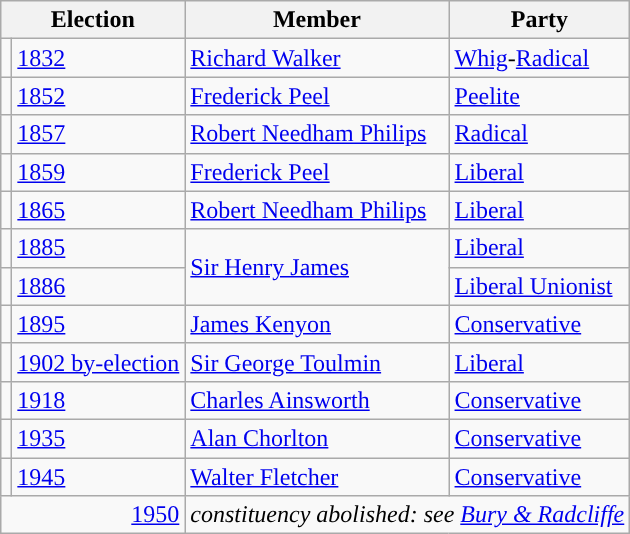<table class="wikitable">
<tr>
<th colspan="2">Election</th>
<th>Member </th>
<th>Party</th>
</tr>
<tr>
<td style="color:inherit;background-color: "></td>
<td><a href='#'>1832</a></td>
<td><a href='#'>Richard Walker</a></td>
<td><a href='#'>Whig</a>-<a href='#'>Radical</a></td>
</tr>
<tr>
<td style="color:inherit;background-color: "></td>
<td><a href='#'>1852</a></td>
<td><a href='#'>Frederick Peel</a></td>
<td><a href='#'>Peelite</a></td>
</tr>
<tr>
<td style="color:inherit;background-color: "></td>
<td><a href='#'>1857</a></td>
<td><a href='#'>Robert Needham Philips</a></td>
<td><a href='#'>Radical</a></td>
</tr>
<tr>
<td style="color:inherit;background-color: "></td>
<td><a href='#'>1859</a></td>
<td><a href='#'>Frederick Peel</a></td>
<td><a href='#'>Liberal</a></td>
</tr>
<tr>
<td style="color:inherit;background-color: "></td>
<td><a href='#'>1865</a></td>
<td><a href='#'>Robert Needham Philips</a></td>
<td><a href='#'>Liberal</a></td>
</tr>
<tr>
<td style="color:inherit;background-color: "></td>
<td><a href='#'>1885</a></td>
<td rowspan="2"><a href='#'>Sir Henry James</a></td>
<td><a href='#'>Liberal</a></td>
</tr>
<tr>
<td style="color:inherit;background-color: "></td>
<td><a href='#'>1886</a></td>
<td><a href='#'>Liberal Unionist</a></td>
</tr>
<tr>
<td style="color:inherit;background-color: "></td>
<td><a href='#'>1895</a></td>
<td><a href='#'>James Kenyon</a></td>
<td><a href='#'>Conservative</a></td>
</tr>
<tr>
<td style="color:inherit;background-color: "></td>
<td><a href='#'>1902 by-election</a></td>
<td><a href='#'>Sir George Toulmin</a></td>
<td><a href='#'>Liberal</a></td>
</tr>
<tr>
<td style="color:inherit;background-color: "></td>
<td><a href='#'>1918</a></td>
<td><a href='#'>Charles Ainsworth</a></td>
<td><a href='#'>Conservative</a></td>
</tr>
<tr>
<td style="color:inherit;background-color: "></td>
<td><a href='#'>1935</a></td>
<td><a href='#'>Alan Chorlton</a></td>
<td><a href='#'>Conservative</a></td>
</tr>
<tr>
<td style="color:inherit;background-color: "></td>
<td><a href='#'>1945</a></td>
<td><a href='#'>Walter Fletcher</a></td>
<td><a href='#'>Conservative</a></td>
</tr>
<tr>
<td colspan="2" align="right"><a href='#'>1950</a></td>
<td colspan="2"><em>constituency abolished: see <a href='#'>Bury & Radcliffe</a></em></td>
</tr>
</table>
